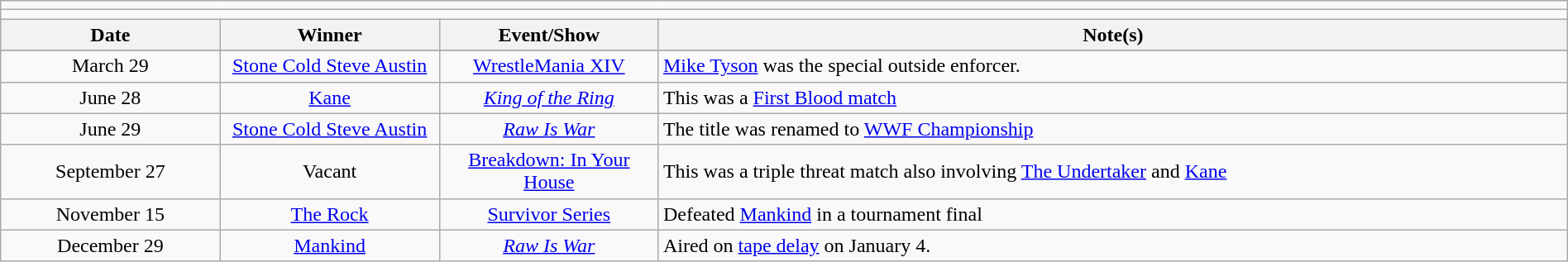<table class="wikitable" style="text-align:center; width:100%;">
<tr>
<td colspan="5"></td>
</tr>
<tr>
<td colspan="5"><strong></strong></td>
</tr>
<tr>
<th width="14%">Date</th>
<th width="14%">Winner</th>
<th width="14%">Event/Show</th>
<th width="58%">Note(s)</th>
</tr>
<tr>
</tr>
<tr>
<td>March 29</td>
<td><a href='#'>Stone Cold Steve Austin</a></td>
<td><a href='#'>WrestleMania XIV</a></td>
<td align="left"><a href='#'>Mike Tyson</a> was the special outside enforcer.</td>
</tr>
<tr>
<td>June 28</td>
<td><a href='#'>Kane</a></td>
<td><em><a href='#'>King of the Ring</a></em></td>
<td align="left">This was a <a href='#'>First Blood match</a></td>
</tr>
<tr>
<td>June 29</td>
<td><a href='#'>Stone Cold Steve Austin</a></td>
<td><em><a href='#'>Raw Is War</a></em></td>
<td align="left">The title was renamed to <a href='#'>WWF Championship</a></td>
</tr>
<tr>
<td>September 27</td>
<td>Vacant</td>
<td><a href='#'>Breakdown: In Your House</a></td>
<td align="left">This was a triple threat match also involving <a href='#'>The Undertaker</a> and <a href='#'>Kane</a></td>
</tr>
<tr>
<td>November 15</td>
<td><a href='#'>The Rock</a></td>
<td><a href='#'>Survivor Series</a></td>
<td align="left">Defeated <a href='#'>Mankind</a> in a tournament final</td>
</tr>
<tr>
<td>December 29</td>
<td><a href='#'>Mankind</a></td>
<td><em><a href='#'>Raw Is War</a></em></td>
<td align="left">Aired on <a href='#'>tape delay</a> on January 4.</td>
</tr>
</table>
